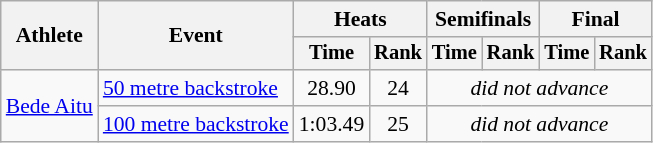<table class=wikitable style="text-align:center;font-size:90%">
<tr>
<th rowspan=2>Athlete</th>
<th rowspan=2>Event</th>
<th colspan=2>Heats</th>
<th colspan=2>Semifinals</th>
<th colspan=2>Final</th>
</tr>
<tr style="font-size:95%">
<th>Time</th>
<th>Rank</th>
<th>Time</th>
<th>Rank</th>
<th>Time</th>
<th>Rank</th>
</tr>
<tr>
<td align=left rowspan=2><a href='#'>Bede Aitu</a></td>
<td align=left><a href='#'>50 metre backstroke</a></td>
<td>28.90</td>
<td>24</td>
<td colspan=4><em>did not advance</em></td>
</tr>
<tr>
<td align=left><a href='#'>100 metre backstroke</a></td>
<td>1:03.49</td>
<td>25</td>
<td colspan=4><em>did not advance</em></td>
</tr>
</table>
